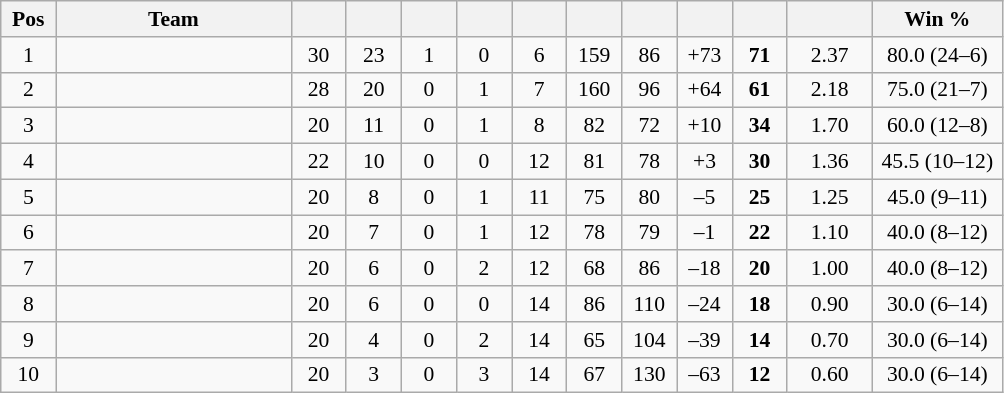<table class="wikitable sortable" style="text-align:center; font-size: 90%">
<tr>
<th width="30">Pos</th>
<th width="150">Team</th>
<th width="30"></th>
<th width="30"></th>
<th width="30"></th>
<th width="30"></th>
<th width="30"></th>
<th width="30"></th>
<th width="30"></th>
<th width="30"></th>
<th width="30"></th>
<th width="50"></th>
<th width="80">Win %</th>
</tr>
<tr>
<td>1</td>
<td style="text-align:left;"></td>
<td>30</td>
<td>23</td>
<td>1</td>
<td>0</td>
<td>6</td>
<td>159</td>
<td>86</td>
<td>+73</td>
<td><strong>71</strong></td>
<td>2.37</td>
<td>80.0 (24–6)</td>
</tr>
<tr>
<td>2</td>
<td style="text-align:left;"></td>
<td>28</td>
<td>20</td>
<td>0</td>
<td>1</td>
<td>7</td>
<td>160</td>
<td>96</td>
<td>+64</td>
<td><strong>61</strong></td>
<td>2.18</td>
<td>75.0 (21–7)</td>
</tr>
<tr>
<td>3</td>
<td style="text-align:left;"></td>
<td>20</td>
<td>11</td>
<td>0</td>
<td>1</td>
<td>8</td>
<td>82</td>
<td>72</td>
<td>+10</td>
<td><strong>34</strong></td>
<td>1.70</td>
<td>60.0 (12–8)</td>
</tr>
<tr>
<td>4</td>
<td style="text-align:left;"></td>
<td>22</td>
<td>10</td>
<td>0</td>
<td>0</td>
<td>12</td>
<td>81</td>
<td>78</td>
<td>+3</td>
<td><strong>30</strong></td>
<td>1.36</td>
<td>45.5 (10–12)</td>
</tr>
<tr>
<td>5</td>
<td style="text-align:left;"></td>
<td>20</td>
<td>8</td>
<td>0</td>
<td>1</td>
<td>11</td>
<td>75</td>
<td>80</td>
<td>–5</td>
<td><strong>25</strong></td>
<td>1.25</td>
<td>45.0 (9–11)</td>
</tr>
<tr>
<td>6</td>
<td style="text-align:left;"></td>
<td>20</td>
<td>7</td>
<td>0</td>
<td>1</td>
<td>12</td>
<td>78</td>
<td>79</td>
<td>–1</td>
<td><strong>22</strong></td>
<td>1.10</td>
<td>40.0 (8–12)</td>
</tr>
<tr>
<td>7</td>
<td style="text-align:left;"></td>
<td>20</td>
<td>6</td>
<td>0</td>
<td>2</td>
<td>12</td>
<td>68</td>
<td>86</td>
<td>–18</td>
<td><strong>20</strong></td>
<td>1.00</td>
<td>40.0 (8–12)</td>
</tr>
<tr>
<td>8</td>
<td style="text-align:left;"></td>
<td>20</td>
<td>6</td>
<td>0</td>
<td>0</td>
<td>14</td>
<td>86</td>
<td>110</td>
<td>–24</td>
<td><strong>18</strong></td>
<td>0.90</td>
<td>30.0 (6–14)</td>
</tr>
<tr>
<td>9</td>
<td style="text-align:left;"></td>
<td>20</td>
<td>4</td>
<td>0</td>
<td>2</td>
<td>14</td>
<td>65</td>
<td>104</td>
<td>–39</td>
<td><strong>14</strong></td>
<td>0.70</td>
<td>30.0 (6–14)</td>
</tr>
<tr>
<td>10</td>
<td style="text-align:left;"></td>
<td>20</td>
<td>3</td>
<td>0</td>
<td>3</td>
<td>14</td>
<td>67</td>
<td>130</td>
<td>–63</td>
<td><strong>12</strong></td>
<td>0.60</td>
<td>30.0 (6–14)</td>
</tr>
</table>
